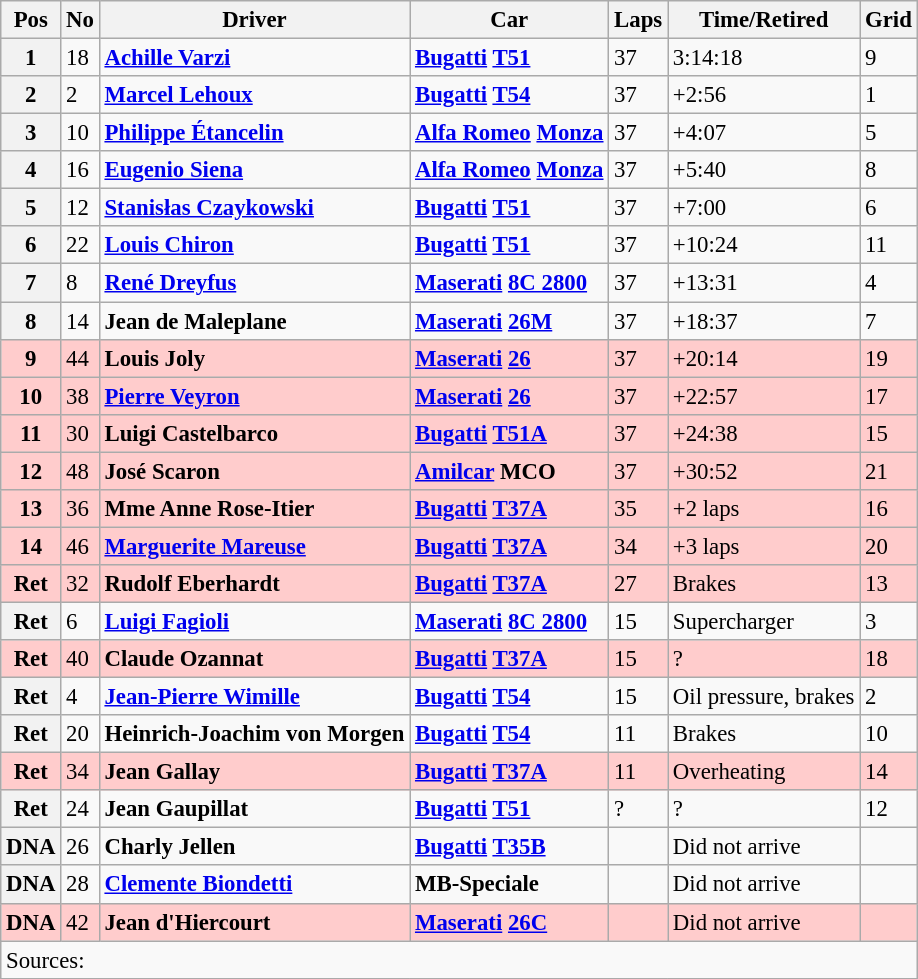<table class="wikitable" style="font-size: 95%;">
<tr>
<th>Pos</th>
<th>No</th>
<th>Driver</th>
<th>Car</th>
<th>Laps</th>
<th>Time/Retired</th>
<th>Grid</th>
</tr>
<tr>
<th>1</th>
<td>18</td>
<td> <strong><a href='#'>Achille Varzi</a></strong></td>
<td><strong><a href='#'>Bugatti</a> <a href='#'>T51</a></strong></td>
<td>37</td>
<td>3:14:18</td>
<td>9</td>
</tr>
<tr>
<th>2</th>
<td>2</td>
<td> <strong><a href='#'>Marcel Lehoux</a></strong></td>
<td><strong><a href='#'>Bugatti</a> <a href='#'>T54</a></strong></td>
<td>37</td>
<td>+2:56</td>
<td>1</td>
</tr>
<tr>
<th>3</th>
<td>10</td>
<td> <strong><a href='#'>Philippe Étancelin</a></strong></td>
<td><strong><a href='#'>Alfa Romeo</a> <a href='#'>Monza</a></strong></td>
<td>37</td>
<td>+4:07</td>
<td>5</td>
</tr>
<tr>
<th>4</th>
<td>16</td>
<td> <strong><a href='#'>Eugenio Siena</a></strong></td>
<td><strong><a href='#'>Alfa Romeo</a> <a href='#'>Monza</a></strong></td>
<td>37</td>
<td>+5:40</td>
<td>8</td>
</tr>
<tr>
<th>5</th>
<td>12</td>
<td> <strong><a href='#'>Stanisłas Czaykowski</a></strong></td>
<td><strong><a href='#'>Bugatti</a> <a href='#'>T51</a></strong></td>
<td>37</td>
<td>+7:00</td>
<td>6</td>
</tr>
<tr>
<th>6</th>
<td>22</td>
<td> <strong><a href='#'>Louis Chiron</a></strong></td>
<td><strong><a href='#'>Bugatti</a> <a href='#'>T51</a></strong></td>
<td>37</td>
<td>+10:24</td>
<td>11</td>
</tr>
<tr>
<th>7</th>
<td>8</td>
<td> <strong><a href='#'>René Dreyfus</a></strong></td>
<td><strong><a href='#'>Maserati</a> <a href='#'>8C 2800</a></strong></td>
<td>37</td>
<td>+13:31</td>
<td>4</td>
</tr>
<tr>
<th>8</th>
<td>14</td>
<td> <strong>Jean de Maleplane</strong></td>
<td><strong><a href='#'>Maserati</a> <a href='#'>26M</a></strong></td>
<td>37</td>
<td>+18:37</td>
<td>7</td>
</tr>
<tr style="background-color: #ffcccc">
<td align="center"><strong>9</strong></td>
<td>44</td>
<td> <strong>Louis Joly</strong></td>
<td><strong><a href='#'>Maserati</a> <a href='#'>26</a></strong></td>
<td>37</td>
<td>+20:14</td>
<td>19</td>
</tr>
<tr style="background-color: #ffcccc">
<td align="center"><strong>10</strong></td>
<td>38</td>
<td> <strong><a href='#'>Pierre Veyron</a></strong></td>
<td><strong><a href='#'>Maserati</a> <a href='#'>26</a></strong></td>
<td>37</td>
<td>+22:57</td>
<td>17</td>
</tr>
<tr style="background-color: #ffcccc">
<td align="center"><strong>11</strong></td>
<td>30</td>
<td> <strong>Luigi Castelbarco</strong></td>
<td><strong><a href='#'>Bugatti</a> <a href='#'>T51A</a></strong></td>
<td>37</td>
<td>+24:38</td>
<td>15</td>
</tr>
<tr style="background-color: #ffcccc">
<td align="center"><strong>12</strong></td>
<td>48</td>
<td> <strong>José Scaron</strong></td>
<td><strong><a href='#'>Amilcar</a> MCO</strong></td>
<td>37</td>
<td>+30:52</td>
<td>21</td>
</tr>
<tr style="background-color: #ffcccc">
<td align="center"><strong>13</strong></td>
<td>36</td>
<td> <strong>Mme Anne Rose-Itier</strong></td>
<td><strong><a href='#'>Bugatti</a> <a href='#'>T37A</a></strong></td>
<td>35</td>
<td>+2 laps</td>
<td>16</td>
</tr>
<tr style="background-color: #ffcccc">
<td align="center"><strong>14</strong></td>
<td>46</td>
<td> <strong><a href='#'>Marguerite Mareuse</a></strong></td>
<td><strong><a href='#'>Bugatti</a> <a href='#'>T37A</a></strong></td>
<td>34</td>
<td>+3 laps</td>
<td>20</td>
</tr>
<tr style="background-color: #ffcccc">
<td align="center"><strong>Ret</strong></td>
<td>32</td>
<td> <strong>Rudolf Eberhardt</strong></td>
<td><strong><a href='#'>Bugatti</a> <a href='#'>T37A</a></strong></td>
<td>27</td>
<td>Brakes</td>
<td>13</td>
</tr>
<tr>
<th>Ret</th>
<td>6</td>
<td> <strong><a href='#'>Luigi Fagioli</a></strong></td>
<td><strong><a href='#'>Maserati</a> <a href='#'>8C 2800</a></strong></td>
<td>15</td>
<td>Supercharger</td>
<td>3</td>
</tr>
<tr style="background-color: #ffcccc">
<td align="center"><strong>Ret</strong></td>
<td>40</td>
<td> <strong>Claude Ozannat</strong></td>
<td><strong><a href='#'>Bugatti</a> <a href='#'>T37A</a></strong></td>
<td>15</td>
<td>?</td>
<td>18</td>
</tr>
<tr>
<th>Ret</th>
<td>4</td>
<td> <strong><a href='#'>Jean-Pierre Wimille</a></strong></td>
<td><strong><a href='#'>Bugatti</a> <a href='#'>T54</a></strong></td>
<td>15</td>
<td>Oil pressure, brakes</td>
<td>2</td>
</tr>
<tr>
<th>Ret</th>
<td>20</td>
<td> <strong>Heinrich-Joachim von Morgen</strong></td>
<td><strong><a href='#'>Bugatti</a> <a href='#'>T54</a></strong></td>
<td>11</td>
<td>Brakes</td>
<td>10</td>
</tr>
<tr style="background-color: #ffcccc">
<td align="center"><strong>Ret</strong></td>
<td>34</td>
<td> <strong>Jean Gallay</strong></td>
<td><strong><a href='#'>Bugatti</a> <a href='#'>T37A</a></strong></td>
<td>11</td>
<td>Overheating</td>
<td>14</td>
</tr>
<tr>
<th>Ret</th>
<td>24</td>
<td> <strong>Jean Gaupillat</strong></td>
<td><strong><a href='#'>Bugatti</a> <a href='#'>T51</a></strong></td>
<td>?</td>
<td>?</td>
<td>12</td>
</tr>
<tr>
<th>DNA</th>
<td>26</td>
<td> <strong>Charly Jellen</strong></td>
<td><strong><a href='#'>Bugatti</a> <a href='#'>T35B</a></strong></td>
<td></td>
<td>Did not arrive</td>
<td></td>
</tr>
<tr>
<th>DNA</th>
<td>28</td>
<td> <strong><a href='#'>Clemente Biondetti</a></strong></td>
<td><strong>MB-Speciale</strong></td>
<td></td>
<td>Did not arrive</td>
<td></td>
</tr>
<tr style="background-color: #ffcccc">
<td align="center"><strong>DNA</strong></td>
<td>42</td>
<td> <strong>Jean d'Hiercourt</strong></td>
<td><strong><a href='#'>Maserati</a> <a href='#'>26C</a></strong></td>
<td></td>
<td>Did not arrive</td>
<td></td>
</tr>
<tr>
<td colspan=7>Sources:</td>
</tr>
<tr>
</tr>
</table>
